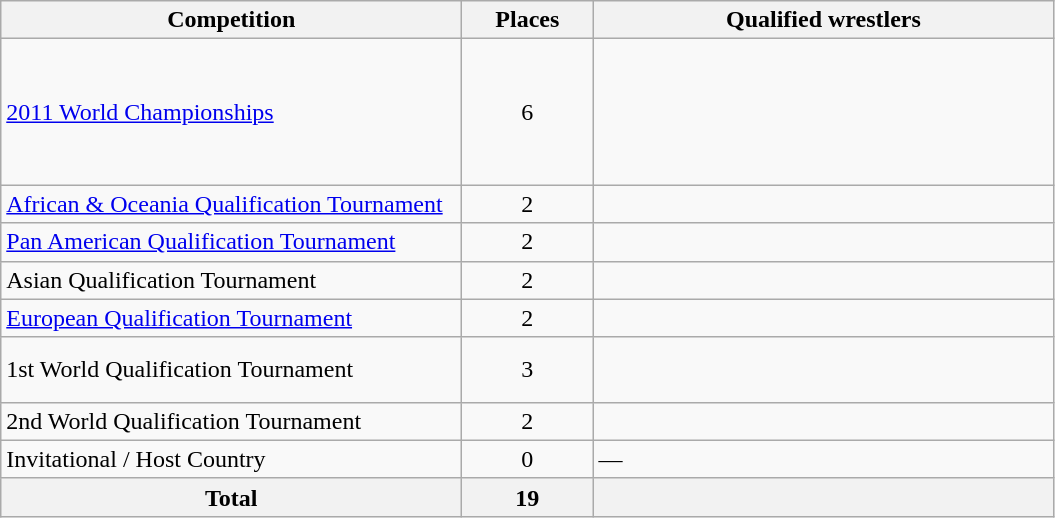<table class = "wikitable">
<tr>
<th width=300>Competition</th>
<th width=80>Places</th>
<th width=300>Qualified wrestlers</th>
</tr>
<tr>
<td><a href='#'>2011 World Championships</a></td>
<td align="center">6</td>
<td><br><br><br><br><br></td>
</tr>
<tr>
<td><a href='#'>African & Oceania Qualification Tournament</a></td>
<td align="center">2</td>
<td><br></td>
</tr>
<tr>
<td><a href='#'>Pan American Qualification Tournament</a></td>
<td align="center">2</td>
<td><br></td>
</tr>
<tr>
<td>Asian Qualification Tournament</td>
<td align="center">2</td>
<td><br></td>
</tr>
<tr>
<td><a href='#'>European Qualification Tournament</a></td>
<td align="center">2</td>
<td><br></td>
</tr>
<tr>
<td>1st World Qualification Tournament</td>
<td align="center">3</td>
<td><br><br></td>
</tr>
<tr>
<td>2nd World Qualification Tournament</td>
<td align="center">2</td>
<td><br></td>
</tr>
<tr>
<td>Invitational / Host Country</td>
<td align="center">0</td>
<td>—</td>
</tr>
<tr>
<th>Total</th>
<th>19</th>
<th></th>
</tr>
</table>
